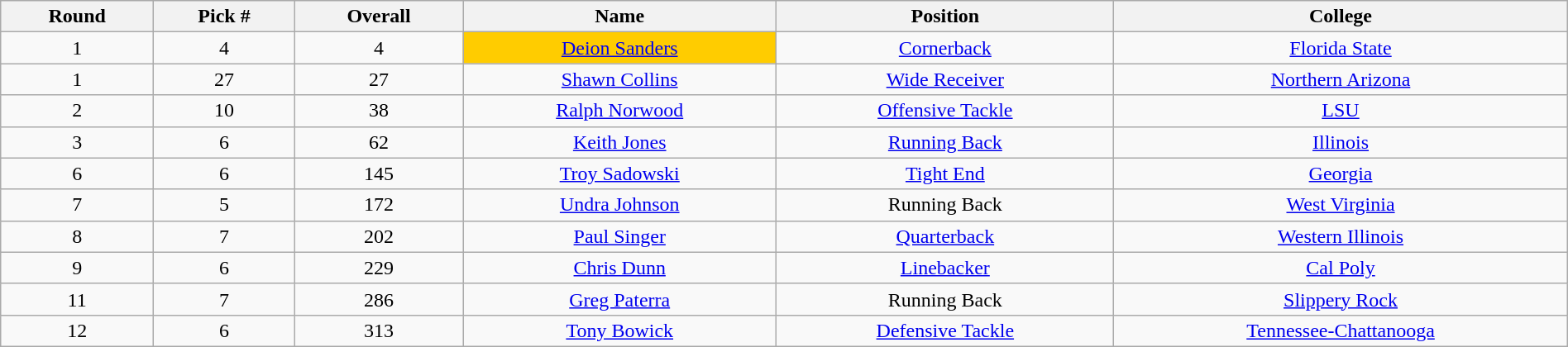<table class="wikitable sortable sortable" style="width: 100%; text-align:center">
<tr>
<th>Round</th>
<th>Pick #</th>
<th>Overall</th>
<th>Name</th>
<th>Position</th>
<th>College</th>
</tr>
<tr>
<td>1</td>
<td>4</td>
<td>4</td>
<td bgcolor=#FFCC00><a href='#'>Deion Sanders</a></td>
<td><a href='#'>Cornerback</a></td>
<td><a href='#'>Florida State</a></td>
</tr>
<tr>
<td>1</td>
<td>27</td>
<td>27</td>
<td><a href='#'>Shawn Collins</a></td>
<td><a href='#'>Wide Receiver</a></td>
<td><a href='#'>Northern Arizona</a></td>
</tr>
<tr>
<td>2</td>
<td>10</td>
<td>38</td>
<td><a href='#'>Ralph Norwood</a></td>
<td><a href='#'>Offensive Tackle</a></td>
<td><a href='#'>LSU</a></td>
</tr>
<tr>
<td>3</td>
<td>6</td>
<td>62</td>
<td><a href='#'>Keith Jones</a></td>
<td><a href='#'>Running Back</a></td>
<td><a href='#'>Illinois</a></td>
</tr>
<tr>
<td>6</td>
<td>6</td>
<td>145</td>
<td><a href='#'>Troy Sadowski</a></td>
<td><a href='#'>Tight End</a></td>
<td><a href='#'>Georgia</a></td>
</tr>
<tr>
<td>7</td>
<td>5</td>
<td>172</td>
<td><a href='#'>Undra Johnson</a></td>
<td>Running Back</td>
<td><a href='#'>West Virginia</a></td>
</tr>
<tr>
<td>8</td>
<td>7</td>
<td>202</td>
<td><a href='#'>Paul Singer</a></td>
<td><a href='#'>Quarterback</a></td>
<td><a href='#'>Western Illinois</a></td>
</tr>
<tr>
<td>9</td>
<td>6</td>
<td>229</td>
<td><a href='#'>Chris Dunn</a></td>
<td><a href='#'>Linebacker</a></td>
<td><a href='#'>Cal Poly</a></td>
</tr>
<tr>
<td>11</td>
<td>7</td>
<td>286</td>
<td><a href='#'>Greg Paterra</a></td>
<td>Running Back</td>
<td><a href='#'>Slippery Rock</a></td>
</tr>
<tr>
<td>12</td>
<td>6</td>
<td>313</td>
<td><a href='#'>Tony Bowick</a></td>
<td><a href='#'>Defensive Tackle</a></td>
<td><a href='#'>Tennessee-Chattanooga</a></td>
</tr>
</table>
